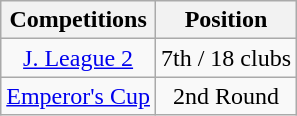<table class="wikitable" style="text-align:center;">
<tr>
<th>Competitions</th>
<th>Position</th>
</tr>
<tr>
<td><a href='#'>J. League 2</a></td>
<td>7th / 18 clubs</td>
</tr>
<tr>
<td><a href='#'>Emperor's Cup</a></td>
<td>2nd Round</td>
</tr>
</table>
